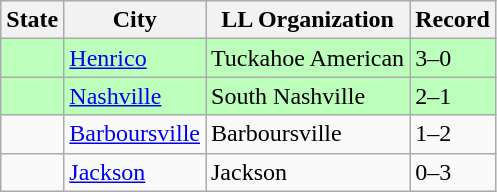<table class="wikitable">
<tr>
<th>State</th>
<th>City</th>
<th>LL Organization</th>
<th>Record</th>
</tr>
<tr bgcolor=#bbffbb>
<td><strong></strong></td>
<td><a href='#'>Henrico</a></td>
<td>Tuckahoe American</td>
<td>3–0</td>
</tr>
<tr bgcolor=#bbffbb>
<td><strong></strong></td>
<td><a href='#'>Nashville</a></td>
<td>South Nashville</td>
<td>2–1</td>
</tr>
<tr>
<td><strong></strong></td>
<td><a href='#'>Barboursville</a></td>
<td>Barboursville</td>
<td>1–2</td>
</tr>
<tr>
<td><strong></strong></td>
<td><a href='#'>Jackson</a></td>
<td>Jackson</td>
<td>0–3</td>
</tr>
</table>
